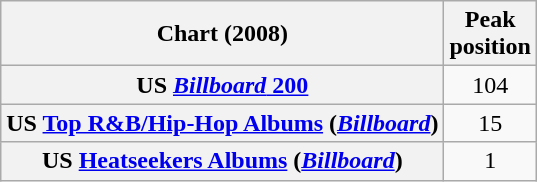<table class="wikitable sortable plainrowheaders" style="text-align:center;">
<tr>
<th scope="col">Chart (2008)</th>
<th scope="col">Peak<br>position</th>
</tr>
<tr>
<th scope="row">US <a href='#'><em>Billboard</em> 200</a></th>
<td>104</td>
</tr>
<tr>
<th scope="row">US <a href='#'>Top R&B/Hip-Hop Albums</a> (<em><a href='#'>Billboard</a></em>)</th>
<td>15</td>
</tr>
<tr>
<th scope="row">US <a href='#'>Heatseekers Albums</a> (<em><a href='#'>Billboard</a></em>)</th>
<td>1</td>
</tr>
</table>
